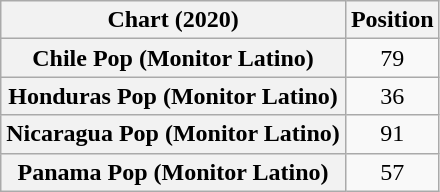<table class="wikitable plainrowheaders sortable" style="text-align:center">
<tr>
<th scope="col">Chart (2020)</th>
<th scope="col">Position</th>
</tr>
<tr>
<th scope="row">Chile Pop (Monitor Latino)</th>
<td>79</td>
</tr>
<tr>
<th scope="row">Honduras Pop (Monitor Latino)</th>
<td>36</td>
</tr>
<tr>
<th scope="row">Nicaragua Pop (Monitor Latino)</th>
<td>91</td>
</tr>
<tr>
<th scope="row">Panama Pop (Monitor Latino)</th>
<td>57</td>
</tr>
</table>
